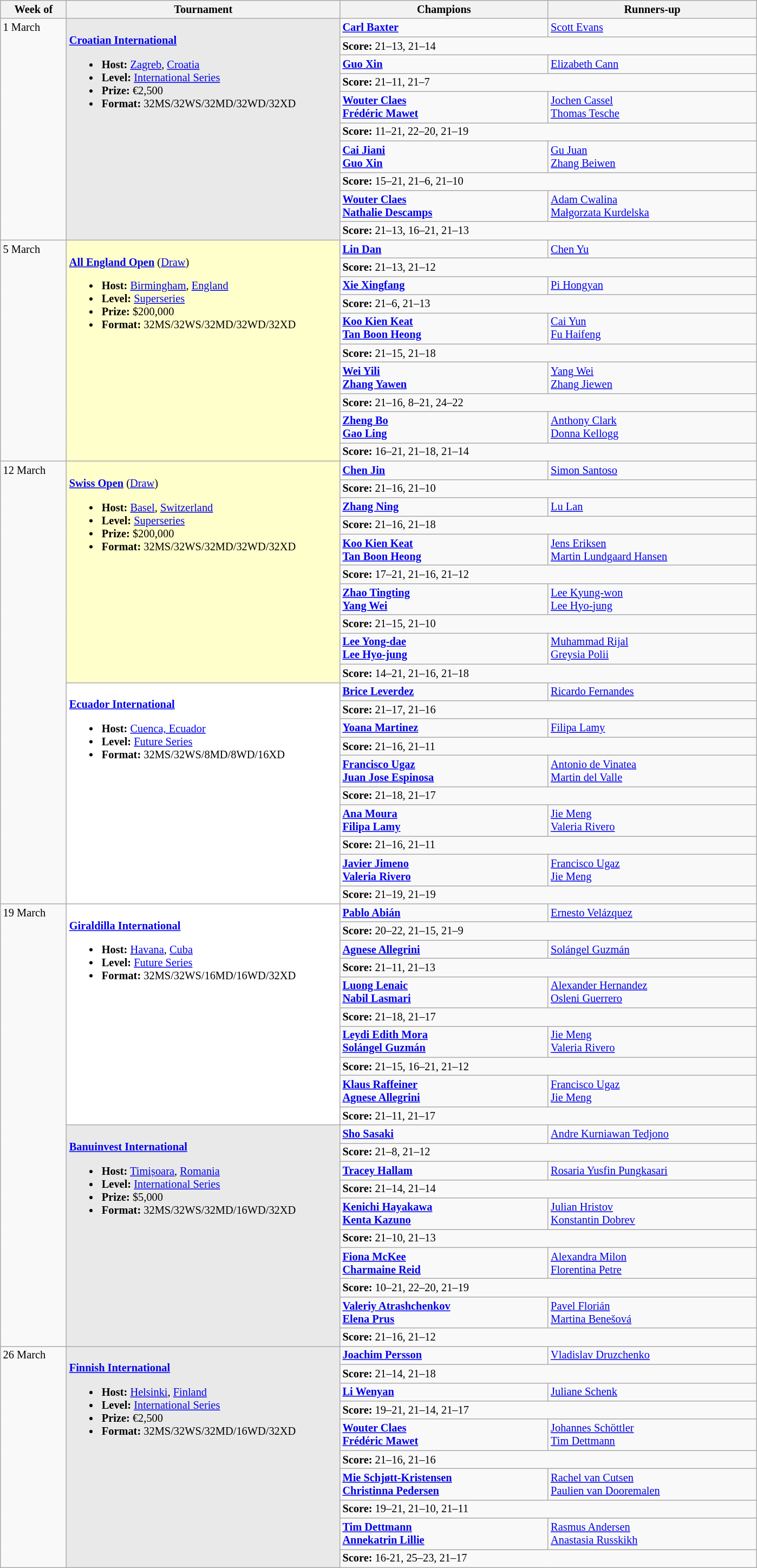<table class=wikitable style=font-size:85%>
<tr>
<th width=75>Week of</th>
<th width=330>Tournament</th>
<th width=250>Champions</th>
<th width=250>Runners-up</th>
</tr>
<tr valign=top>
<td rowspan=10>1 March</td>
<td style="background:#E9E9E9;" rowspan="10"><br><strong><a href='#'>Croatian International</a></strong><ul><li><strong>Host:</strong> <a href='#'>Zagreb</a>, <a href='#'>Croatia</a></li><li><strong>Level:</strong> <a href='#'>International Series</a></li><li><strong>Prize:</strong> €2,500</li><li><strong>Format:</strong> 32MS/32WS/32MD/32WD/32XD</li></ul></td>
<td><strong> <a href='#'>Carl Baxter</a></strong></td>
<td> <a href='#'>Scott Evans</a></td>
</tr>
<tr>
<td colspan=2><strong>Score:</strong> 21–13, 21–14</td>
</tr>
<tr valign=top>
<td><strong> <a href='#'>Guo Xin</a></strong></td>
<td> <a href='#'>Elizabeth Cann</a></td>
</tr>
<tr>
<td colspan=2><strong>Score:</strong> 21–11, 21–7</td>
</tr>
<tr valign=top>
<td><strong> <a href='#'>Wouter Claes</a><br> <a href='#'>Frédéric Mawet</a></strong></td>
<td> <a href='#'>Jochen Cassel</a><br> <a href='#'>Thomas Tesche</a></td>
</tr>
<tr>
<td colspan=2><strong>Score:</strong> 11–21, 22–20, 21–19</td>
</tr>
<tr valign=top>
<td><strong> <a href='#'>Cai Jiani</a><br> <a href='#'>Guo Xin</a></strong></td>
<td> <a href='#'>Gu Juan</a><br> <a href='#'>Zhang Beiwen</a></td>
</tr>
<tr>
<td colspan=2><strong>Score:</strong> 15–21, 21–6, 21–10</td>
</tr>
<tr valign=top>
<td><strong> <a href='#'>Wouter Claes</a><br> <a href='#'>Nathalie Descamps</a></strong></td>
<td> <a href='#'>Adam Cwalina</a><br> <a href='#'>Małgorzata Kurdelska</a></td>
</tr>
<tr>
<td colspan=2><strong>Score:</strong> 21–13, 16–21, 21–13</td>
</tr>
<tr valign=top>
<td rowspan=10>5 March</td>
<td style="background:#FFFFCC;" rowspan=10"><br><strong><a href='#'>All England Open</a></strong> (<a href='#'>Draw</a>)<ul><li><strong>Host:</strong> <a href='#'>Birmingham</a>, <a href='#'>England</a></li><li><strong>Level:</strong> <a href='#'>Superseries</a></li><li><strong>Prize:</strong> $200,000</li><li><strong>Format:</strong> 32MS/32WS/32MD/32WD/32XD</li></ul></td>
<td><strong> <a href='#'>Lin Dan</a></strong></td>
<td> <a href='#'>Chen Yu</a></td>
</tr>
<tr>
<td colspan=2><strong>Score:</strong> 21–13, 21–12</td>
</tr>
<tr valign=top>
<td><strong> <a href='#'>Xie Xingfang</a></strong></td>
<td> <a href='#'>Pi Hongyan</a></td>
</tr>
<tr>
<td colspan=2><strong>Score:</strong> 21–6, 21–13</td>
</tr>
<tr valign=top>
<td><strong> <a href='#'>Koo Kien Keat</a><br> <a href='#'>Tan Boon Heong</a></strong></td>
<td> <a href='#'>Cai Yun</a><br> <a href='#'>Fu Haifeng</a></td>
</tr>
<tr>
<td colspan=2><strong>Score:</strong> 21–15, 21–18</td>
</tr>
<tr valign=top>
<td><strong> <a href='#'>Wei Yili</a><br> <a href='#'>Zhang Yawen</a></strong></td>
<td> <a href='#'>Yang Wei</a><br> <a href='#'>Zhang Jiewen</a></td>
</tr>
<tr>
<td colspan=2><strong>Score:</strong> 21–16, 8–21, 24–22</td>
</tr>
<tr valign=top>
<td><strong> <a href='#'>Zheng Bo</a><br> <a href='#'>Gao Ling</a></strong></td>
<td> <a href='#'>Anthony Clark</a><br> <a href='#'>Donna Kellogg</a></td>
</tr>
<tr>
<td colspan=2><strong>Score:</strong> 16–21, 21–18, 21–14</td>
</tr>
<tr valign=top>
<td rowspan=20>12 March</td>
<td style="background:#FFFFCC;" rowspan=10"><br><strong><a href='#'>Swiss Open</a></strong> (<a href='#'>Draw</a>)<ul><li><strong>Host:</strong> <a href='#'>Basel</a>, <a href='#'>Switzerland</a></li><li><strong>Level:</strong> <a href='#'>Superseries</a></li><li><strong>Prize:</strong> $200,000</li><li><strong>Format:</strong> 32MS/32WS/32MD/32WD/32XD</li></ul></td>
<td><strong> <a href='#'>Chen Jin</a></strong></td>
<td> <a href='#'>Simon Santoso</a></td>
</tr>
<tr>
<td colspan=2><strong>Score:</strong> 21–16, 21–10</td>
</tr>
<tr valign=top>
<td><strong> <a href='#'>Zhang Ning</a></strong></td>
<td> <a href='#'>Lu Lan</a></td>
</tr>
<tr>
<td colspan=2><strong>Score:</strong> 21–16, 21–18</td>
</tr>
<tr valign=top>
<td><strong> <a href='#'>Koo Kien Keat</a><br> <a href='#'>Tan Boon Heong</a></strong></td>
<td> <a href='#'>Jens Eriksen</a><br> <a href='#'>Martin Lundgaard Hansen</a></td>
</tr>
<tr>
<td colspan=2><strong>Score:</strong> 17–21, 21–16, 21–12</td>
</tr>
<tr valign=top>
<td><strong> <a href='#'>Zhao Tingting</a><br> <a href='#'>Yang Wei</a></strong></td>
<td> <a href='#'>Lee Kyung-won</a><br> <a href='#'>Lee Hyo-jung</a></td>
</tr>
<tr>
<td colspan=2><strong>Score:</strong> 21–15, 21–10</td>
</tr>
<tr valign=top>
<td><strong> <a href='#'>Lee Yong-dae</a><br> <a href='#'>Lee Hyo-jung</a></strong></td>
<td> <a href='#'>Muhammad Rijal</a><br> <a href='#'>Greysia Polii</a></td>
</tr>
<tr>
<td colspan=2><strong>Score:</strong> 14–21, 21–16, 21–18</td>
</tr>
<tr valign=top>
<td style="background:#ffffff;" rowspan="10"><br><strong><a href='#'>Ecuador International</a></strong><ul><li><strong>Host:</strong> <a href='#'>Cuenca, Ecuador</a></li><li><strong>Level:</strong> <a href='#'>Future Series</a></li><li><strong>Format:</strong> 32MS/32WS/8MD/8WD/16XD</li></ul></td>
<td><strong> <a href='#'>Brice Leverdez</a></strong></td>
<td> <a href='#'>Ricardo Fernandes</a></td>
</tr>
<tr>
<td colspan=2><strong>Score:</strong> 21–17, 21–16</td>
</tr>
<tr valign=top>
<td><strong> <a href='#'>Yoana Martinez</a></strong></td>
<td> <a href='#'>Filipa Lamy</a></td>
</tr>
<tr>
<td colspan=2><strong>Score:</strong> 21–16, 21–11</td>
</tr>
<tr valign=top>
<td><strong> <a href='#'>Francisco Ugaz</a><br> <a href='#'>Juan Jose Espinosa</a></strong></td>
<td> <a href='#'>Antonio de Vinatea</a><br> <a href='#'>Martin del Valle</a></td>
</tr>
<tr>
<td colspan=2><strong>Score:</strong> 21–18, 21–17</td>
</tr>
<tr valign=top>
<td><strong> <a href='#'>Ana Moura</a><br> <a href='#'>Filipa Lamy</a></strong></td>
<td> <a href='#'>Jie Meng</a><br> <a href='#'>Valeria Rivero</a></td>
</tr>
<tr>
<td colspan=2><strong>Score:</strong> 21–16, 21–11</td>
</tr>
<tr valign=top>
<td><strong> <a href='#'>Javier Jimeno</a><br> <a href='#'>Valeria Rivero</a></strong></td>
<td> <a href='#'>Francisco Ugaz</a><br> <a href='#'>Jie Meng</a></td>
</tr>
<tr>
<td colspan=2><strong>Score:</strong> 21–19, 21–19</td>
</tr>
<tr valign=top>
<td rowspan=20>19 March</td>
<td style="background:#ffffff;" rowspan="10"><br><strong><a href='#'>Giraldilla International</a></strong><ul><li><strong>Host:</strong> <a href='#'>Havana</a>, <a href='#'>Cuba</a></li><li><strong>Level:</strong> <a href='#'>Future Series</a></li><li><strong>Format:</strong> 32MS/32WS/16MD/16WD/32XD</li></ul></td>
<td><strong> <a href='#'>Pablo Abián</a></strong></td>
<td> <a href='#'>Ernesto Velázquez</a></td>
</tr>
<tr>
<td colspan=2><strong>Score:</strong> 20–22, 21–15, 21–9</td>
</tr>
<tr valign=top>
<td><strong> <a href='#'>Agnese Allegrini</a></strong></td>
<td> <a href='#'>Solángel Guzmán</a></td>
</tr>
<tr>
<td colspan=2><strong>Score:</strong> 21–11, 21–13</td>
</tr>
<tr valign=top>
<td><strong> <a href='#'>Luong Lenaic</a><br> <a href='#'>Nabil Lasmari</a></strong></td>
<td> <a href='#'>Alexander Hernandez</a><br> <a href='#'>Osleni Guerrero</a></td>
</tr>
<tr>
<td colspan=2><strong>Score:</strong> 21–18, 21–17</td>
</tr>
<tr valign=top>
<td><strong> <a href='#'>Leydi Edith Mora</a><br> <a href='#'>Solángel Guzmán</a></strong></td>
<td> <a href='#'>Jie Meng</a><br> <a href='#'>Valeria Rivero</a></td>
</tr>
<tr>
<td colspan=2><strong>Score:</strong> 21–15, 16–21, 21–12</td>
</tr>
<tr valign=top>
<td><strong> <a href='#'>Klaus Raffeiner</a><br> <a href='#'>Agnese Allegrini</a></strong></td>
<td> <a href='#'>Francisco Ugaz</a><br> <a href='#'>Jie Meng</a></td>
</tr>
<tr>
<td colspan=2><strong>Score:</strong> 21–11, 21–17</td>
</tr>
<tr valign=top>
<td style="background:#E9E9E9;" rowspan="10"><br><strong><a href='#'>Banuinvest International</a></strong><ul><li><strong>Host:</strong> <a href='#'>Timișoara</a>, <a href='#'>Romania</a></li><li><strong>Level:</strong> <a href='#'>International Series</a></li><li><strong>Prize:</strong> $5,000</li><li><strong>Format:</strong> 32MS/32WS/32MD/16WD/32XD</li></ul></td>
<td><strong> <a href='#'>Sho Sasaki</a></strong></td>
<td> <a href='#'>Andre Kurniawan Tedjono</a></td>
</tr>
<tr>
<td colspan=2><strong>Score:</strong> 21–8, 21–12</td>
</tr>
<tr valign=top>
<td><strong> <a href='#'>Tracey Hallam</a></strong></td>
<td> <a href='#'>Rosaria Yusfin Pungkasari</a></td>
</tr>
<tr>
<td colspan=2><strong>Score:</strong> 21–14, 21–14</td>
</tr>
<tr valign=top>
<td><strong> <a href='#'>Kenichi Hayakawa</a><br> <a href='#'>Kenta Kazuno</a></strong></td>
<td> <a href='#'>Julian Hristov</a><br> <a href='#'>Konstantin Dobrev</a></td>
</tr>
<tr>
<td colspan=2><strong>Score:</strong> 21–10, 21–13</td>
</tr>
<tr valign=top>
<td><strong> <a href='#'>Fiona McKee</a><br> <a href='#'>Charmaine Reid</a></strong></td>
<td> <a href='#'>Alexandra Milon</a><br> <a href='#'>Florentina Petre</a></td>
</tr>
<tr>
<td colspan=2><strong>Score:</strong> 10–21, 22–20, 21–19</td>
</tr>
<tr valign=top>
<td><strong> <a href='#'>Valeriy Atrashchenkov</a><br> <a href='#'>Elena Prus</a></strong></td>
<td> <a href='#'>Pavel Florián</a><br> <a href='#'>Martina Benešová</a></td>
</tr>
<tr>
<td colspan=2><strong>Score:</strong> 21–16, 21–12</td>
</tr>
<tr valign=top>
<td rowspan=10>26 March</td>
<td style="background:#E9E9E9;" rowspan="10"><br><strong><a href='#'>Finnish International</a></strong><ul><li><strong>Host:</strong> <a href='#'>Helsinki</a>, <a href='#'>Finland</a></li><li><strong>Level:</strong> <a href='#'>International Series</a></li><li><strong>Prize:</strong> €2,500</li><li><strong>Format:</strong> 32MS/32WS/32MD/16WD/32XD</li></ul></td>
<td><strong> <a href='#'>Joachim Persson</a></strong></td>
<td> <a href='#'>Vladislav Druzchenko</a></td>
</tr>
<tr>
<td colspan=2><strong>Score:</strong> 21–14, 21–18</td>
</tr>
<tr valign=top>
<td><strong> <a href='#'>Li Wenyan</a></strong></td>
<td> <a href='#'>Juliane Schenk</a></td>
</tr>
<tr>
<td colspan=2><strong>Score:</strong> 19–21, 21–14, 21–17</td>
</tr>
<tr valign=top>
<td><strong> <a href='#'>Wouter Claes</a><br> <a href='#'>Frédéric Mawet</a></strong></td>
<td> <a href='#'>Johannes Schöttler</a><br> <a href='#'>Tim Dettmann</a></td>
</tr>
<tr>
<td colspan=2><strong>Score:</strong> 21–16, 21–16</td>
</tr>
<tr valign=top>
<td><strong> <a href='#'>Mie Schjøtt-Kristensen</a><br> <a href='#'>Christinna Pedersen</a></strong></td>
<td> <a href='#'>Rachel van Cutsen</a><br> <a href='#'>Paulien van Dooremalen</a></td>
</tr>
<tr>
<td colspan=2><strong>Score:</strong> 19–21, 21–10, 21–11</td>
</tr>
<tr valign=top>
<td><strong> <a href='#'>Tim Dettmann</a><br> <a href='#'>Annekatrin Lillie</a></strong></td>
<td> <a href='#'>Rasmus Andersen</a><br> <a href='#'>Anastasia Russkikh</a></td>
</tr>
<tr>
<td colspan=2><strong>Score:</strong> 16-21, 25–23, 21–17</td>
</tr>
</table>
